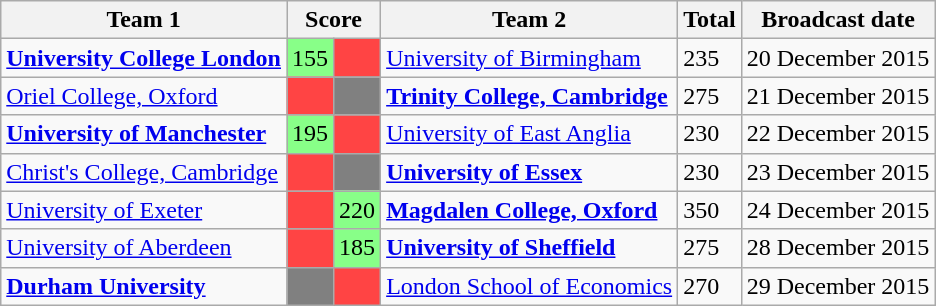<table class="wikitable">
<tr>
<th>Team 1</th>
<th colspan=2>Score</th>
<th>Team 2</th>
<th>Total</th>
<th>Broadcast date</th>
</tr>
<tr>
<td><strong><a href='#'>University College London</a></strong></td>
<td style="background:#88ff88">155</td>
<td style="background:#f44;"></td>
<td><a href='#'>University of Birmingham</a></td>
<td>235</td>
<td>20 December 2015</td>
</tr>
<tr>
<td><a href='#'>Oriel College, Oxford</a></td>
<td style="background:#f44;"></td>
<td style="background:grey"></td>
<td><strong><a href='#'>Trinity College, Cambridge</a></strong></td>
<td>275</td>
<td>21 December 2015</td>
</tr>
<tr>
<td><strong><a href='#'>University of Manchester</a></strong></td>
<td style="background:#88ff88">195</td>
<td style="background:#f44;"></td>
<td><a href='#'>University of East Anglia</a></td>
<td>230</td>
<td>22 December 2015</td>
</tr>
<tr>
<td><a href='#'>Christ's College, Cambridge</a></td>
<td style="background:#f44;"></td>
<td style="background:grey"></td>
<td><strong><a href='#'>University of Essex</a></strong></td>
<td>230</td>
<td>23 December 2015</td>
</tr>
<tr>
<td><a href='#'>University of Exeter</a></td>
<td style="background:#f44;"></td>
<td style="background:#88ff88">220</td>
<td><strong><a href='#'>Magdalen College, Oxford</a></strong></td>
<td>350</td>
<td>24 December 2015</td>
</tr>
<tr>
<td><a href='#'>University of Aberdeen</a></td>
<td style="background:#f44;"></td>
<td style="background:#88ff88">185</td>
<td><strong><a href='#'>University of Sheffield</a></strong></td>
<td>275</td>
<td>28 December 2015</td>
</tr>
<tr>
<td><strong><a href='#'>Durham University</a></strong></td>
<td style="background:grey"><em></em></td>
<td style="background:#f44;"></td>
<td><a href='#'>London School of Economics</a></td>
<td>270</td>
<td>29 December 2015</td>
</tr>
</table>
